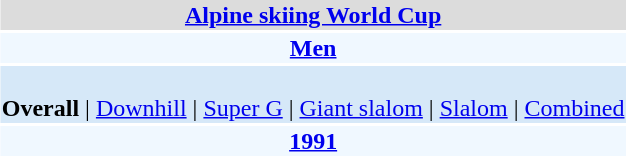<table align="right" class="toccolours" style="margin: 0 0 1em 1em;">
<tr>
<td colspan="2" align=center bgcolor=Gainsboro><strong><a href='#'>Alpine skiing World Cup</a></strong></td>
</tr>
<tr>
<td colspan="2" align=center bgcolor=AliceBlue><strong><a href='#'>Men</a></strong></td>
</tr>
<tr>
<td colspan="2" align=center bgcolor=D6E8F8><br><strong>Overall</strong> | 
<a href='#'>Downhill</a> | 
<a href='#'>Super G</a> | 
<a href='#'>Giant slalom</a> | 
<a href='#'>Slalom</a> | 
<a href='#'>Combined</a></td>
</tr>
<tr>
<td colspan="2" align=center bgcolor=AliceBlue><strong><a href='#'>1991</a></strong></td>
</tr>
</table>
